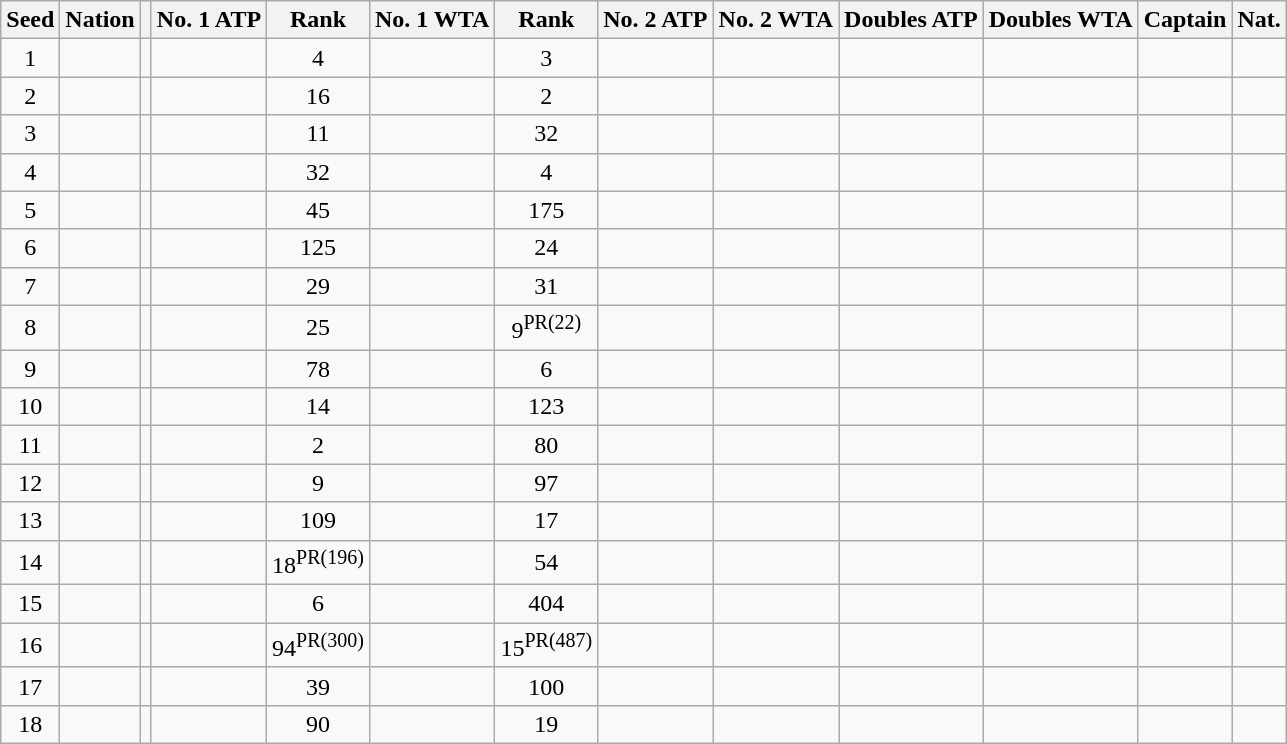<table class="wikitable mw-datatable nowrap sortable">
<tr>
<th>Seed</th>
<th>Nation</th>
<th></th>
<th>No. 1 ATP</th>
<th>Rank</th>
<th>No. 1 WTA</th>
<th>Rank</th>
<th>No. 2 ATP</th>
<th>No. 2 WTA</th>
<th>Doubles ATP</th>
<th>Doubles WTA</th>
<th>Captain</th>
<th>Nat.</th>
</tr>
<tr>
<td style="text-align:center">1</td>
<td></td>
<td></td>
<td></td>
<td style="text-align:center">4</td>
<td></td>
<td style="text-align:center">3</td>
<td></td>
<td></td>
<td></td>
<td></td>
<td></td>
<td style="text-align:center"></td>
</tr>
<tr>
<td style="text-align:center">2</td>
<td></td>
<td></td>
<td></td>
<td style="text-align:center">16</td>
<td></td>
<td style="text-align:center">2</td>
<td></td>
<td></td>
<td></td>
<td></td>
<td></td>
<td style="text-align:center"></td>
</tr>
<tr>
<td style="text-align:center">3</td>
<td></td>
<td></td>
<td></td>
<td style="text-align:center">11</td>
<td></td>
<td style="text-align:center">32</td>
<td></td>
<td></td>
<td></td>
<td></td>
<td></td>
<td style="text-align:center"></td>
</tr>
<tr>
<td style="text-align:center">4</td>
<td></td>
<td></td>
<td></td>
<td style="text-align:center">32</td>
<td></td>
<td style="text-align:center">4</td>
<td></td>
<td></td>
<td></td>
<td></td>
<td></td>
<td style="text-align:center"></td>
</tr>
<tr>
<td style="text-align:center">5</td>
<td></td>
<td></td>
<td></td>
<td style="text-align:center">45</td>
<td></td>
<td style="text-align:center">175</td>
<td></td>
<td></td>
<td></td>
<td></td>
<td></td>
<td style="text-align:center"></td>
</tr>
<tr>
<td style="text-align:center">6</td>
<td></td>
<td></td>
<td></td>
<td style="text-align:center">125</td>
<td></td>
<td style="text-align:center">24</td>
<td></td>
<td></td>
<td></td>
<td></td>
<td></td>
<td style="text-align:center"></td>
</tr>
<tr>
<td style="text-align:center">7</td>
<td></td>
<td></td>
<td></td>
<td style="text-align:center">29</td>
<td></td>
<td style="text-align:center">31</td>
<td></td>
<td></td>
<td></td>
<td></td>
<td></td>
<td style="text-align:center"></td>
</tr>
<tr>
<td style="text-align:center">8</td>
<td></td>
<td></td>
<td></td>
<td style="text-align:center">25</td>
<td></td>
<td style="text-align:center">9<sup>PR(22)</sup></td>
<td></td>
<td></td>
<td></td>
<td></td>
<td></td>
<td style="text-align:center"></td>
</tr>
<tr>
<td style="text-align:center">9</td>
<td></td>
<td></td>
<td></td>
<td style="text-align:center">78</td>
<td></td>
<td style="text-align:center">6</td>
<td></td>
<td></td>
<td></td>
<td></td>
<td></td>
<td style="text-align:center"></td>
</tr>
<tr>
<td style="text-align:center">10</td>
<td></td>
<td></td>
<td></td>
<td style="text-align:center">14</td>
<td></td>
<td style="text-align:center">123</td>
<td></td>
<td></td>
<td></td>
<td></td>
<td></td>
<td style="text-align:center"></td>
</tr>
<tr>
<td style="text-align:center">11</td>
<td></td>
<td></td>
<td></td>
<td style="text-align:center">2</td>
<td></td>
<td style="text-align:center">80</td>
<td></td>
<td></td>
<td></td>
<td></td>
<td></td>
<td style="text-align:center"></td>
</tr>
<tr>
<td style="text-align:center">12</td>
<td></td>
<td></td>
<td></td>
<td style="text-align:center">9</td>
<td></td>
<td style="text-align:center">97</td>
<td></td>
<td></td>
<td></td>
<td></td>
<td></td>
<td style="text-align:center"></td>
</tr>
<tr>
<td style="text-align:center">13</td>
<td></td>
<td></td>
<td></td>
<td style="text-align:center">109</td>
<td></td>
<td style="text-align:center">17</td>
<td></td>
<td></td>
<td></td>
<td></td>
<td></td>
<td style="text-align:center"></td>
</tr>
<tr>
<td style="text-align:center">14</td>
<td></td>
<td></td>
<td></td>
<td style="text-align:center">18<sup>PR(196)</sup></td>
<td></td>
<td style="text-align:center">54</td>
<td></td>
<td></td>
<td></td>
<td></td>
<td></td>
<td style="text-align:center"></td>
</tr>
<tr>
<td style="text-align:center">15</td>
<td></td>
<td></td>
<td></td>
<td style="text-align:center">6</td>
<td></td>
<td style="text-align:center">404</td>
<td></td>
<td></td>
<td></td>
<td></td>
<td></td>
<td style="text-align:center"></td>
</tr>
<tr>
<td style="text-align:center">16</td>
<td></td>
<td></td>
<td></td>
<td style="text-align:center">94<sup>PR(300)</sup></td>
<td></td>
<td style="text-align:center">15<sup>PR(487)</sup></td>
<td></td>
<td></td>
<td></td>
<td></td>
<td></td>
<td style="text-align:center"></td>
</tr>
<tr>
<td style="text-align:center">17</td>
<td></td>
<td></td>
<td></td>
<td style="text-align:center">39</td>
<td></td>
<td style="text-align:center">100</td>
<td></td>
<td></td>
<td></td>
<td></td>
<td></td>
<td style="text-align:center"></td>
</tr>
<tr>
<td style="text-align:center">18</td>
<td></td>
<td></td>
<td></td>
<td style="text-align:center">90</td>
<td></td>
<td style="text-align:center">19</td>
<td></td>
<td></td>
<td></td>
<td></td>
<td></td>
<td style="text-align:center"></td>
</tr>
</table>
